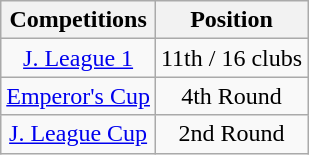<table class="wikitable" style="text-align:center;">
<tr>
<th>Competitions</th>
<th>Position</th>
</tr>
<tr>
<td><a href='#'>J. League 1</a></td>
<td>11th / 16 clubs</td>
</tr>
<tr>
<td><a href='#'>Emperor's Cup</a></td>
<td>4th Round</td>
</tr>
<tr>
<td><a href='#'>J. League Cup</a></td>
<td>2nd Round</td>
</tr>
</table>
